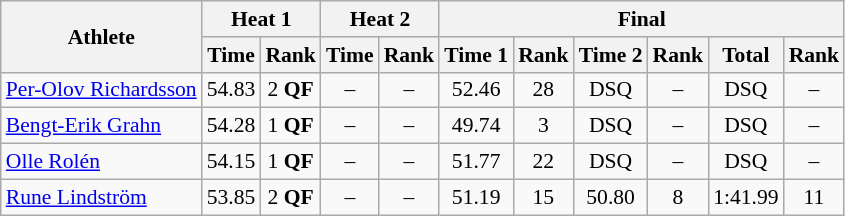<table class="wikitable" style="font-size:90%">
<tr>
<th rowspan="2">Athlete</th>
<th colspan="2">Heat 1</th>
<th colspan="2">Heat 2</th>
<th colspan="6">Final</th>
</tr>
<tr>
<th>Time</th>
<th>Rank</th>
<th>Time</th>
<th>Rank</th>
<th>Time 1</th>
<th>Rank</th>
<th>Time 2</th>
<th>Rank</th>
<th>Total</th>
<th>Rank</th>
</tr>
<tr>
<td><a href='#'>Per-Olov Richardsson</a></td>
<td align="center">54.83</td>
<td align="center">2 <strong>QF</strong></td>
<td align="center">–</td>
<td align="center">–</td>
<td align="center">52.46</td>
<td align="center">28</td>
<td align="center">DSQ</td>
<td align="center">–</td>
<td align="center">DSQ</td>
<td align="center">–</td>
</tr>
<tr>
<td><a href='#'>Bengt-Erik Grahn</a></td>
<td align="center">54.28</td>
<td align="center">1 <strong>QF</strong></td>
<td align="center">–</td>
<td align="center">–</td>
<td align="center">49.74</td>
<td align="center">3</td>
<td align="center">DSQ</td>
<td align="center">–</td>
<td align="center">DSQ</td>
<td align="center">–</td>
</tr>
<tr>
<td><a href='#'>Olle Rolén</a></td>
<td align="center">54.15</td>
<td align="center">1 <strong>QF</strong></td>
<td align="center">–</td>
<td align="center">–</td>
<td align="center">51.77</td>
<td align="center">22</td>
<td align="center">DSQ</td>
<td align="center">–</td>
<td align="center">DSQ</td>
<td align="center">–</td>
</tr>
<tr>
<td><a href='#'>Rune Lindström</a></td>
<td align="center">53.85</td>
<td align="center">2 <strong>QF</strong></td>
<td align="center">–</td>
<td align="center">–</td>
<td align="center">51.19</td>
<td align="center">15</td>
<td align="center">50.80</td>
<td align="center">8</td>
<td align="center">1:41.99</td>
<td align="center">11</td>
</tr>
</table>
